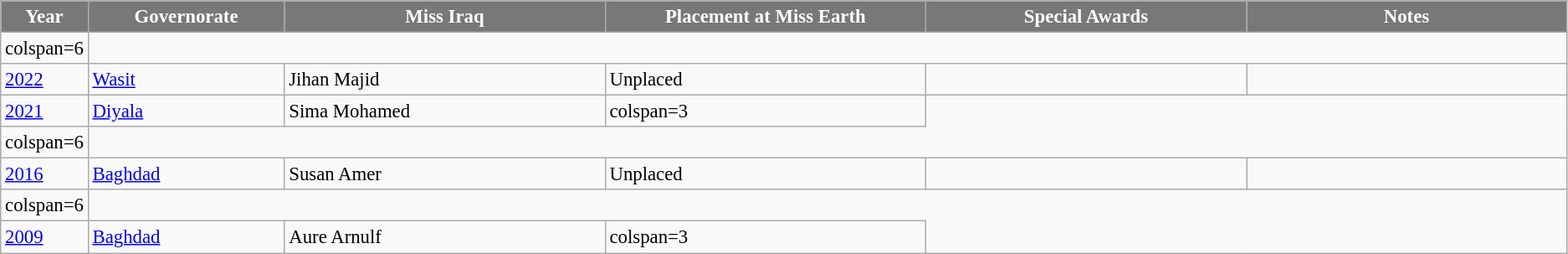<table class="wikitable " style="font-size: 95%;">
<tr>
<th width="60" style="background-color:#787878;color:#FFFFFF;">Year</th>
<th width="150" style="background-color:#787878;color:#FFFFFF;">Governorate</th>
<th width="250" style="background-color:#787878;color:#FFFFFF;">Miss Iraq</th>
<th width="250" style="background-color:#787878;color:#FFFFFF;">Placement at Miss Earth</th>
<th width="250" style="background-color:#787878;color:#FFFFFF;">Special Awards</th>
<th width="250" style="background-color:#787878;color:#FFFFFF;">Notes</th>
</tr>
<tr>
<td>colspan=6 </td>
</tr>
<tr>
<td><a href='#'>2022</a></td>
<td><a href='#'>Wasit</a></td>
<td>Jihan Majid</td>
<td>Unplaced</td>
<td></td>
<td></td>
</tr>
<tr>
<td><a href='#'>2021</a></td>
<td><a href='#'>Diyala</a></td>
<td>Sima Mohamed</td>
<td>colspan=3 </td>
</tr>
<tr>
<td>colspan=6 </td>
</tr>
<tr>
<td><a href='#'>2016</a></td>
<td><a href='#'>Baghdad</a></td>
<td>Susan Amer</td>
<td>Unplaced</td>
<td></td>
<td></td>
</tr>
<tr>
<td>colspan=6 </td>
</tr>
<tr>
<td><a href='#'>2009</a></td>
<td><a href='#'>Baghdad</a></td>
<td>Aure Arnulf</td>
<td>colspan=3 </td>
</tr>
</table>
